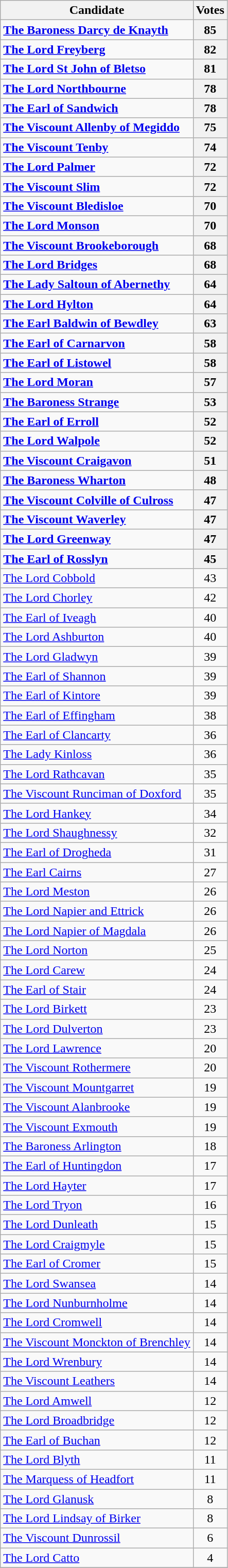<table class="wikitable">
<tr>
<th>Candidate</th>
<th>Votes</th>
</tr>
<tr>
<td><strong><a href='#'>The Baroness Darcy de Knayth</a></strong></td>
<th><strong>85</strong></th>
</tr>
<tr>
<td><strong><a href='#'>The Lord Freyberg</a></strong></td>
<th><strong>82</strong></th>
</tr>
<tr>
<td><strong><a href='#'>The Lord St John of Bletso</a></strong></td>
<th><strong>81</strong></th>
</tr>
<tr>
<td><strong><a href='#'>The Lord Northbourne</a></strong></td>
<th><strong>78</strong></th>
</tr>
<tr>
<td><strong><a href='#'>The Earl of Sandwich</a></strong></td>
<th><strong>78</strong></th>
</tr>
<tr>
<td><strong><a href='#'>The Viscount Allenby of Megiddo</a></strong></td>
<th><strong>75</strong></th>
</tr>
<tr>
<td><strong><a href='#'>The Viscount Tenby</a></strong></td>
<th><strong>74</strong></th>
</tr>
<tr>
<td><strong><a href='#'>The Lord Palmer</a></strong></td>
<th><strong>72</strong></th>
</tr>
<tr>
<td><strong><a href='#'>The Viscount Slim</a></strong></td>
<th><strong>72</strong></th>
</tr>
<tr>
<td><strong><a href='#'>The Viscount Bledisloe</a></strong></td>
<th><strong>70</strong></th>
</tr>
<tr>
<td><strong><a href='#'>The Lord Monson</a></strong></td>
<th><strong>70</strong></th>
</tr>
<tr>
<td><strong><a href='#'>The Viscount Brookeborough</a></strong></td>
<th><strong>68</strong></th>
</tr>
<tr>
<td><strong><a href='#'>The Lord Bridges</a></strong></td>
<th><strong>68</strong></th>
</tr>
<tr>
<td><strong><a href='#'>The Lady Saltoun of Abernethy</a></strong></td>
<th><strong>64</strong></th>
</tr>
<tr>
<td><strong><a href='#'>The Lord Hylton</a></strong></td>
<th><strong>64</strong></th>
</tr>
<tr>
<td><strong><a href='#'>The Earl Baldwin of Bewdley</a></strong></td>
<th><strong>63</strong></th>
</tr>
<tr>
<td><strong><a href='#'>The Earl of Carnarvon</a></strong></td>
<th><strong>58</strong></th>
</tr>
<tr>
<td><strong><a href='#'>The Earl of Listowel</a></strong></td>
<th><strong>58</strong></th>
</tr>
<tr>
<td><strong><a href='#'>The Lord Moran</a></strong></td>
<th><strong>57</strong></th>
</tr>
<tr>
<td><strong><a href='#'>The Baroness Strange</a></strong></td>
<th><strong>53</strong></th>
</tr>
<tr>
<td><strong><a href='#'>The Earl of Erroll</a></strong></td>
<th><strong>52</strong></th>
</tr>
<tr>
<td><strong><a href='#'>The Lord Walpole</a></strong></td>
<th><strong>52</strong></th>
</tr>
<tr>
<td><strong><a href='#'>The Viscount Craigavon</a></strong></td>
<th><strong>51</strong></th>
</tr>
<tr>
<td><strong><a href='#'>The Baroness Wharton</a></strong></td>
<th><strong>48</strong></th>
</tr>
<tr>
<td><strong><a href='#'>The Viscount Colville of Culross</a></strong></td>
<th><strong>47</strong></th>
</tr>
<tr>
<td><strong><a href='#'>The Viscount Waverley</a></strong></td>
<th><strong>47</strong></th>
</tr>
<tr>
<td><strong><a href='#'>The Lord Greenway</a></strong></td>
<th><strong>47</strong></th>
</tr>
<tr>
<td><strong><a href='#'>The Earl of Rosslyn</a></strong></td>
<th><strong>45</strong></th>
</tr>
<tr>
<td><a href='#'>The Lord Cobbold</a></td>
<td align=center>43</td>
</tr>
<tr>
<td><a href='#'>The Lord Chorley</a></td>
<td align=center>42</td>
</tr>
<tr>
<td><a href='#'>The Earl of Iveagh</a></td>
<td align=center>40</td>
</tr>
<tr>
<td><a href='#'>The Lord Ashburton</a></td>
<td align=center>40</td>
</tr>
<tr>
<td><a href='#'>The Lord Gladwyn</a></td>
<td align=center>39</td>
</tr>
<tr>
<td><a href='#'>The Earl of Shannon</a></td>
<td align=center>39</td>
</tr>
<tr>
<td><a href='#'>The Earl of Kintore</a></td>
<td align=center>39</td>
</tr>
<tr>
<td><a href='#'>The Earl of Effingham</a></td>
<td align=center>38</td>
</tr>
<tr>
<td><a href='#'>The Earl of Clancarty</a></td>
<td align=center>36</td>
</tr>
<tr>
<td><a href='#'>The Lady Kinloss</a></td>
<td align=center>36</td>
</tr>
<tr>
<td><a href='#'>The Lord Rathcavan</a></td>
<td align=center>35</td>
</tr>
<tr>
<td><a href='#'>The Viscount Runciman of Doxford</a></td>
<td align=center>35</td>
</tr>
<tr>
<td><a href='#'>The Lord Hankey</a></td>
<td align=center>34</td>
</tr>
<tr>
<td><a href='#'>The Lord Shaughnessy</a></td>
<td align=center>32</td>
</tr>
<tr>
<td><a href='#'>The Earl of Drogheda</a></td>
<td align=center>31</td>
</tr>
<tr>
<td><a href='#'>The Earl Cairns</a></td>
<td align=center>27</td>
</tr>
<tr>
<td><a href='#'>The Lord Meston</a></td>
<td align=center>26</td>
</tr>
<tr>
<td><a href='#'>The Lord Napier and Ettrick</a></td>
<td align=center>26</td>
</tr>
<tr>
<td><a href='#'>The Lord Napier of Magdala</a></td>
<td align=center>26</td>
</tr>
<tr>
<td><a href='#'>The Lord Norton</a></td>
<td align=center>25</td>
</tr>
<tr>
<td><a href='#'>The Lord Carew</a></td>
<td align=center>24</td>
</tr>
<tr>
<td><a href='#'>The Earl of Stair</a></td>
<td align=center>24</td>
</tr>
<tr>
<td><a href='#'>The Lord Birkett</a></td>
<td align=center>23</td>
</tr>
<tr>
<td><a href='#'>The Lord Dulverton</a></td>
<td align=center>23</td>
</tr>
<tr>
<td><a href='#'>The Lord Lawrence</a></td>
<td align=center>20</td>
</tr>
<tr>
<td><a href='#'>The Viscount Rothermere</a></td>
<td align=center>20</td>
</tr>
<tr>
<td><a href='#'>The Viscount Mountgarret</a></td>
<td align=center>19</td>
</tr>
<tr>
<td><a href='#'>The Viscount Alanbrooke</a></td>
<td align=center>19</td>
</tr>
<tr>
<td><a href='#'>The Viscount Exmouth</a></td>
<td align=center>19</td>
</tr>
<tr>
<td><a href='#'>The Baroness Arlington</a></td>
<td align=center>18</td>
</tr>
<tr>
<td><a href='#'>The Earl of Huntingdon</a></td>
<td align=center>17</td>
</tr>
<tr>
<td><a href='#'>The Lord Hayter</a></td>
<td align=center>17</td>
</tr>
<tr>
<td><a href='#'>The Lord Tryon</a></td>
<td align=center>16</td>
</tr>
<tr>
<td><a href='#'>The Lord Dunleath</a></td>
<td align=center>15</td>
</tr>
<tr>
<td><a href='#'>The Lord Craigmyle</a></td>
<td align=center>15</td>
</tr>
<tr>
<td><a href='#'>The Earl of Cromer</a></td>
<td align=center>15</td>
</tr>
<tr>
<td><a href='#'>The Lord Swansea</a></td>
<td align=center>14</td>
</tr>
<tr>
<td><a href='#'>The Lord Nunburnholme</a></td>
<td align=center>14</td>
</tr>
<tr>
<td><a href='#'>The Lord Cromwell</a></td>
<td align=center>14</td>
</tr>
<tr>
<td><a href='#'>The Viscount Monckton of Brenchley</a></td>
<td align=center>14</td>
</tr>
<tr>
<td><a href='#'>The Lord Wrenbury</a></td>
<td align=center>14</td>
</tr>
<tr>
<td><a href='#'>The Viscount Leathers</a></td>
<td align=center>14</td>
</tr>
<tr>
<td><a href='#'>The Lord Amwell</a></td>
<td align=center>12</td>
</tr>
<tr>
<td><a href='#'>The Lord Broadbridge</a></td>
<td align=center>12</td>
</tr>
<tr>
<td><a href='#'>The Earl of Buchan</a></td>
<td align=center>12</td>
</tr>
<tr>
<td><a href='#'>The Lord Blyth</a></td>
<td align=center>11</td>
</tr>
<tr>
<td><a href='#'>The Marquess of Headfort</a></td>
<td align=center>11</td>
</tr>
<tr>
<td><a href='#'>The Lord Glanusk</a></td>
<td align=center>8</td>
</tr>
<tr>
<td><a href='#'>The Lord Lindsay of Birker</a></td>
<td align=center>8</td>
</tr>
<tr>
<td><a href='#'>The Viscount Dunrossil</a></td>
<td align=center>6</td>
</tr>
<tr>
<td><a href='#'>The Lord Catto</a></td>
<td align=center>4</td>
</tr>
<tr>
</tr>
</table>
